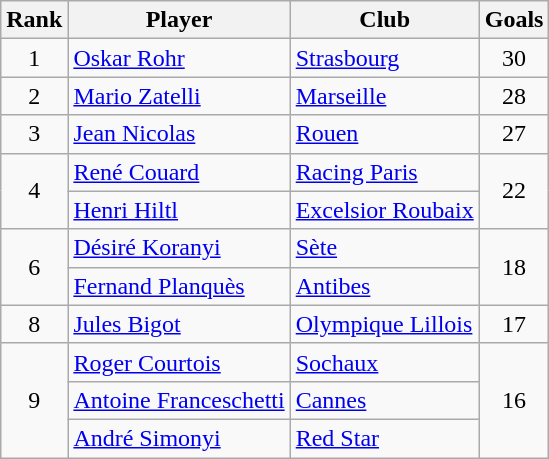<table class="wikitable" style="text-align:center">
<tr>
<th>Rank</th>
<th>Player</th>
<th>Club</th>
<th>Goals</th>
</tr>
<tr>
<td>1</td>
<td align="left"> <a href='#'>Oskar Rohr</a></td>
<td align="left"><a href='#'>Strasbourg</a></td>
<td>30</td>
</tr>
<tr>
<td>2</td>
<td align="left"> <a href='#'>Mario Zatelli</a></td>
<td align="left"><a href='#'>Marseille</a></td>
<td>28</td>
</tr>
<tr>
<td>3</td>
<td align="left"> <a href='#'>Jean Nicolas</a></td>
<td align="left"><a href='#'>Rouen</a></td>
<td>27</td>
</tr>
<tr>
<td rowspan="2">4</td>
<td align="left"> <a href='#'>René Couard</a></td>
<td align="left"><a href='#'>Racing Paris</a></td>
<td rowspan="2">22</td>
</tr>
<tr>
<td align="left">  <a href='#'>Henri Hiltl</a></td>
<td align="left"><a href='#'>Excelsior Roubaix</a></td>
</tr>
<tr>
<td rowspan="2">6</td>
<td align="left">  <a href='#'>Désiré Koranyi</a></td>
<td align="left"><a href='#'>Sète</a></td>
<td rowspan="2">18</td>
</tr>
<tr>
<td align="left"> <a href='#'>Fernand Planquès</a></td>
<td align="left"><a href='#'>Antibes</a></td>
</tr>
<tr>
<td>8</td>
<td align="left"> <a href='#'>Jules Bigot</a></td>
<td align="left"><a href='#'>Olympique Lillois</a></td>
<td>17</td>
</tr>
<tr>
<td rowspan="3">9</td>
<td align="left"> <a href='#'>Roger Courtois</a></td>
<td align="left"><a href='#'>Sochaux</a></td>
<td rowspan="3">16</td>
</tr>
<tr>
<td align="left"> <a href='#'>Antoine Franceschetti</a></td>
<td align="left"><a href='#'>Cannes</a></td>
</tr>
<tr>
<td align="left"> <a href='#'>André Simonyi</a></td>
<td align="left"><a href='#'>Red Star</a></td>
</tr>
</table>
